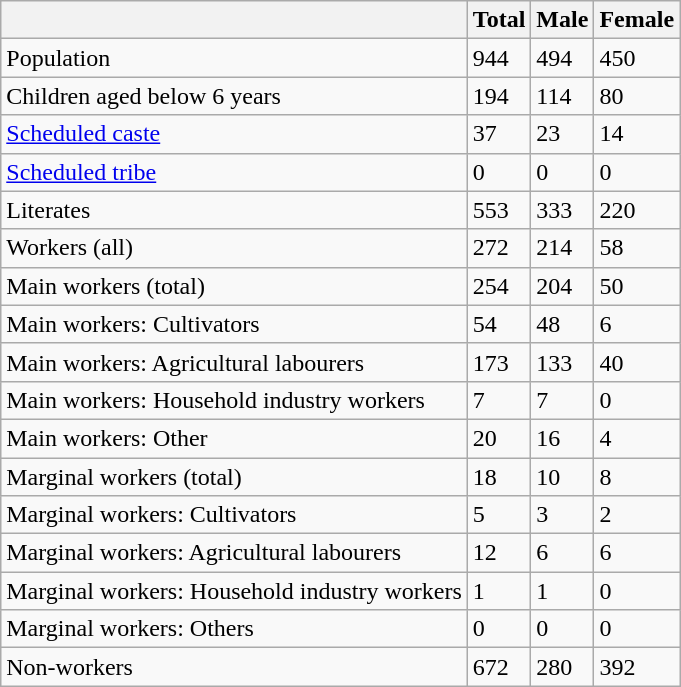<table class="wikitable sortable">
<tr>
<th></th>
<th>Total</th>
<th>Male</th>
<th>Female</th>
</tr>
<tr>
<td>Population</td>
<td>944</td>
<td>494</td>
<td>450</td>
</tr>
<tr>
<td>Children aged below 6 years</td>
<td>194</td>
<td>114</td>
<td>80</td>
</tr>
<tr>
<td><a href='#'>Scheduled caste</a></td>
<td>37</td>
<td>23</td>
<td>14</td>
</tr>
<tr>
<td><a href='#'>Scheduled tribe</a></td>
<td>0</td>
<td>0</td>
<td>0</td>
</tr>
<tr>
<td>Literates</td>
<td>553</td>
<td>333</td>
<td>220</td>
</tr>
<tr>
<td>Workers (all)</td>
<td>272</td>
<td>214</td>
<td>58</td>
</tr>
<tr>
<td>Main workers (total)</td>
<td>254</td>
<td>204</td>
<td>50</td>
</tr>
<tr>
<td>Main workers: Cultivators</td>
<td>54</td>
<td>48</td>
<td>6</td>
</tr>
<tr>
<td>Main workers: Agricultural labourers</td>
<td>173</td>
<td>133</td>
<td>40</td>
</tr>
<tr>
<td>Main workers: Household industry workers</td>
<td>7</td>
<td>7</td>
<td>0</td>
</tr>
<tr>
<td>Main workers: Other</td>
<td>20</td>
<td>16</td>
<td>4</td>
</tr>
<tr>
<td>Marginal workers (total)</td>
<td>18</td>
<td>10</td>
<td>8</td>
</tr>
<tr>
<td>Marginal workers: Cultivators</td>
<td>5</td>
<td>3</td>
<td>2</td>
</tr>
<tr>
<td>Marginal workers: Agricultural labourers</td>
<td>12</td>
<td>6</td>
<td>6</td>
</tr>
<tr>
<td>Marginal workers: Household industry workers</td>
<td>1</td>
<td>1</td>
<td>0</td>
</tr>
<tr>
<td>Marginal workers: Others</td>
<td>0</td>
<td>0</td>
<td>0</td>
</tr>
<tr>
<td>Non-workers</td>
<td>672</td>
<td>280</td>
<td>392</td>
</tr>
</table>
